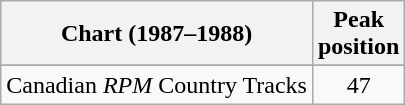<table class="wikitable sortable">
<tr>
<th align="left">Chart (1987–1988)</th>
<th align="center">Peak<br>position</th>
</tr>
<tr>
</tr>
<tr>
<td align="left">Canadian <em>RPM</em> Country Tracks</td>
<td align="center">47</td>
</tr>
</table>
